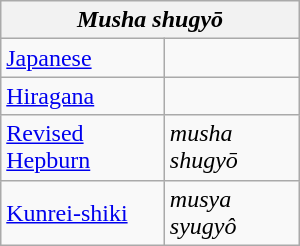<table border=1 width=200 cellpadding=2 cellspacing=0 align=right style="margin-left: 5px" class="wikitable">
<tr>
<th th colspan=2 align=center bgcolor=#ffcc99><strong><em>Musha shugyō</em></strong></th>
</tr>
<tr>
<td><a href='#'>Japanese</a></td>
<td></td>
</tr>
<tr>
<td><a href='#'>Hiragana</a></td>
<td></td>
</tr>
<tr>
<td><a href='#'>Revised Hepburn</a></td>
<td><em>musha shugyō</em></td>
</tr>
<tr>
<td><a href='#'>Kunrei-shiki</a></td>
<td><em>musya syugyô</em></td>
</tr>
</table>
